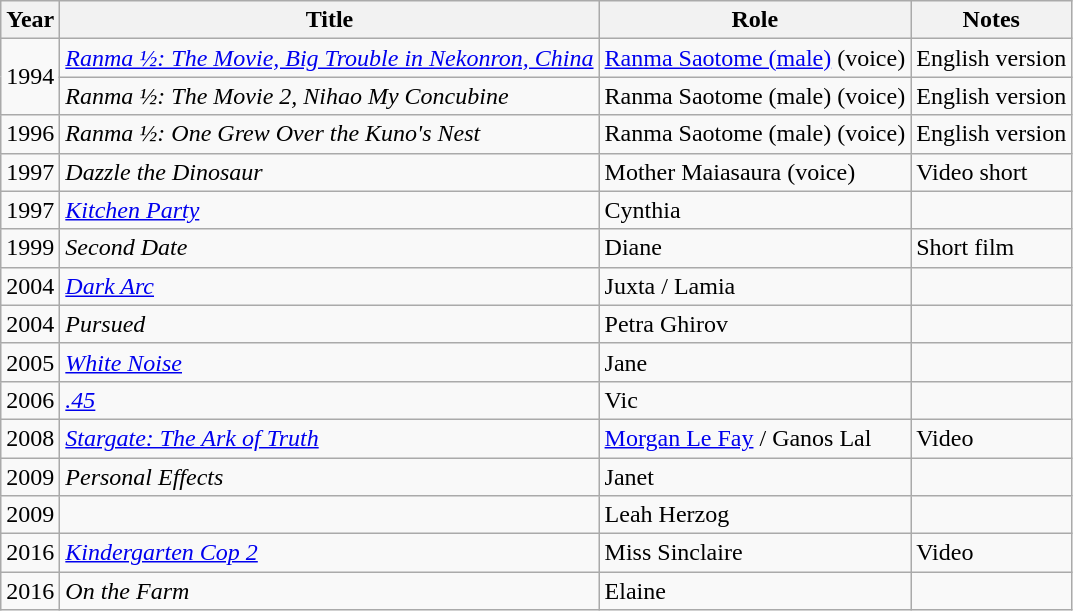<table class="wikitable sortable">
<tr>
<th>Year</th>
<th>Title</th>
<th>Role</th>
<th class="unsortable">Notes</th>
</tr>
<tr>
<td rowspan="2">1994</td>
<td><em><a href='#'>Ranma ½: The Movie, Big Trouble in Nekonron, China</a></em></td>
<td><a href='#'>Ranma Saotome (male)</a> (voice)</td>
<td>English version</td>
</tr>
<tr>
<td><em>Ranma ½: The Movie 2, Nihao My Concubine</em></td>
<td>Ranma Saotome (male) (voice)</td>
<td>English version</td>
</tr>
<tr>
<td>1996</td>
<td><em>Ranma ½: One Grew Over the Kuno's Nest</em></td>
<td>Ranma Saotome (male) (voice)</td>
<td>English version</td>
</tr>
<tr>
<td>1997</td>
<td><em>Dazzle the Dinosaur</em></td>
<td>Mother Maiasaura (voice)</td>
<td>Video short</td>
</tr>
<tr>
<td>1997</td>
<td><em><a href='#'>Kitchen Party</a></em></td>
<td>Cynthia</td>
<td></td>
</tr>
<tr>
<td>1999</td>
<td><em>Second Date</em></td>
<td>Diane</td>
<td>Short film</td>
</tr>
<tr>
<td>2004</td>
<td><em><a href='#'>Dark Arc</a></em></td>
<td>Juxta / Lamia</td>
<td></td>
</tr>
<tr>
<td>2004</td>
<td><em>Pursued</em></td>
<td>Petra Ghirov</td>
<td></td>
</tr>
<tr>
<td>2005</td>
<td><em><a href='#'>White Noise</a></em></td>
<td>Jane</td>
<td></td>
</tr>
<tr>
<td>2006</td>
<td><em><a href='#'>.45</a></em></td>
<td>Vic</td>
<td></td>
</tr>
<tr>
<td>2008</td>
<td><em><a href='#'>Stargate: The Ark of Truth</a></em></td>
<td><a href='#'>Morgan Le Fay</a> / Ganos Lal</td>
<td>Video</td>
</tr>
<tr>
<td>2009</td>
<td><em>Personal Effects</em></td>
<td>Janet</td>
<td></td>
</tr>
<tr>
<td>2009</td>
<td><em></em></td>
<td>Leah Herzog</td>
<td></td>
</tr>
<tr>
<td>2016</td>
<td><em><a href='#'>Kindergarten Cop 2</a></em></td>
<td>Miss Sinclaire</td>
<td>Video</td>
</tr>
<tr>
<td>2016</td>
<td><em>On the Farm</em></td>
<td>Elaine</td>
<td></td>
</tr>
</table>
